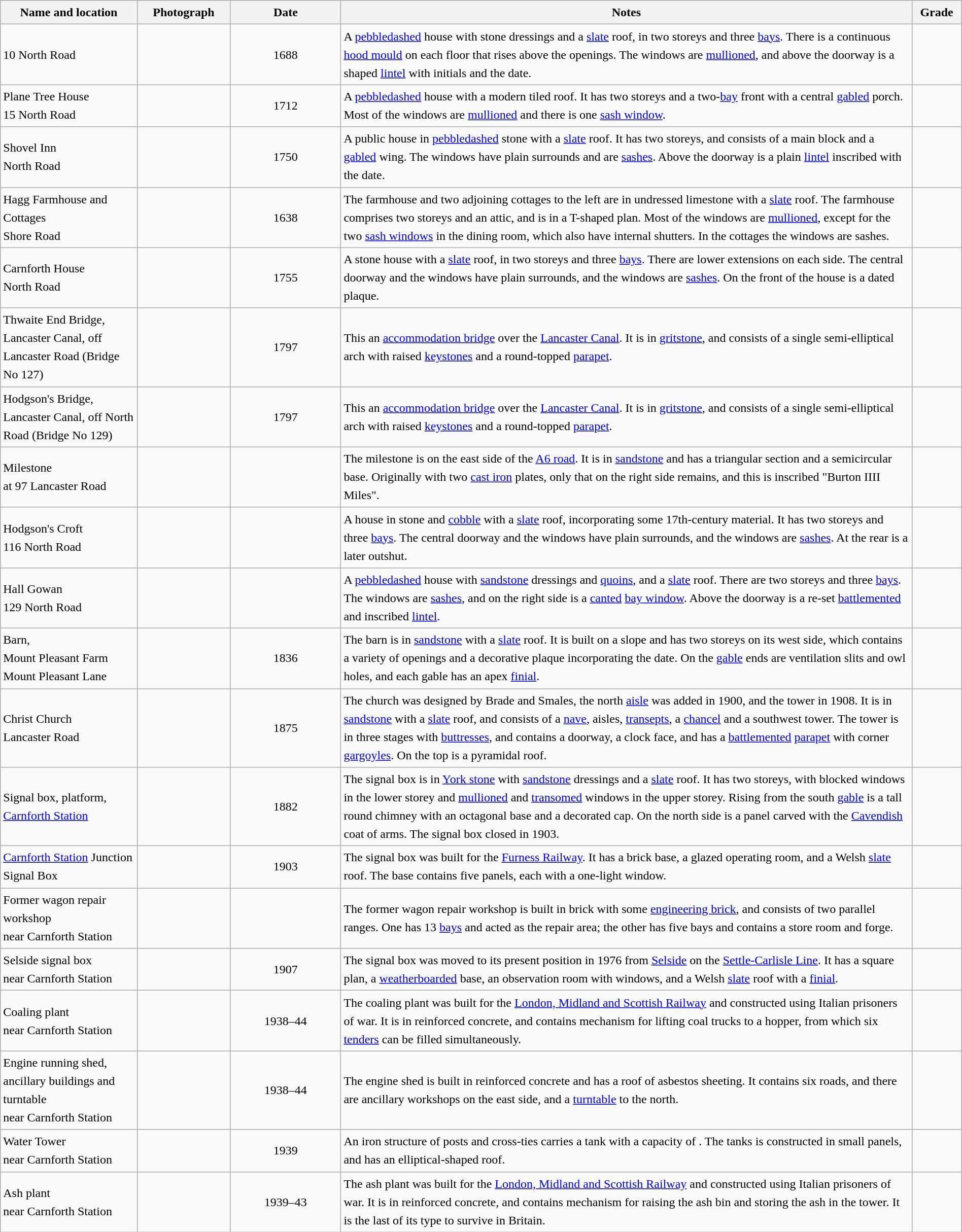<table class="wikitable sortable plainrowheaders" style="width:100%;border:0px;text-align:left;line-height:150%;">
<tr>
<th scope="col"  style="width:150px">Name and location</th>
<th scope="col"  style="width:100px" class="unsortable">Photograph</th>
<th scope="col"  style="width:120px">Date</th>
<th scope="col"  style="width:650px" class="unsortable">Notes</th>
<th scope="col"  style="width:50px">Grade</th>
</tr>
<tr>
<td>10 North Road<br><small></small></td>
<td></td>
<td align="center">1688</td>
<td>A <a href='#'>pebbledashed</a> house with stone dressings and a <a href='#'>slate</a> roof, in two storeys and three <a href='#'>bays</a>.  There is a continuous <a href='#'>hood mould</a> on each floor that rises above the openings.  The windows are <a href='#'>mullioned</a>, and above the doorway is a shaped <a href='#'>lintel</a> with initials and the date.</td>
<td align="center" ></td>
</tr>
<tr>
<td>Plane Tree House<br>15 North Road<br><small></small></td>
<td></td>
<td align="center">1712</td>
<td>A <a href='#'>pebbledashed</a> house with a modern tiled roof.  It has two storeys and a two-<a href='#'>bay</a> front with a central <a href='#'>gabled</a> porch.  Most of the windows are <a href='#'>mullioned</a> and there is one <a href='#'>sash window</a>.</td>
<td align="center" ></td>
</tr>
<tr>
<td>Shovel Inn<br>North Road<br><small></small></td>
<td></td>
<td align="center">1750</td>
<td>A public house in <a href='#'>pebbledashed</a> stone with a <a href='#'>slate</a> roof.  It has two storeys, and consists of a main block and a <a href='#'>gabled</a> wing.  The windows have plain surrounds and are <a href='#'>sashes</a>.  Above the doorway is a plain <a href='#'>lintel</a> inscribed with the date.</td>
<td align="center" ></td>
</tr>
<tr>
<td>Hagg Farmhouse and Cottages<br>Shore Road<br><small></small></td>
<td></td>
<td align="center">1638</td>
<td>The farmhouse and two adjoining cottages to the left are in undressed limestone with a <a href='#'>slate</a> roof.  The farmhouse comprises two storeys and an attic, and is in a T-shaped plan.  Most of the windows are <a href='#'>mullioned</a>, except for the two <a href='#'>sash windows</a> in the dining room, which also have internal shutters.  In the cottages the windows are sashes.</td>
<td align="center" ></td>
</tr>
<tr>
<td>Carnforth House<br>North Road<br><small></small></td>
<td></td>
<td align="center">1755</td>
<td>A stone house with a <a href='#'>slate</a> roof, in two storeys and three <a href='#'>bays</a>.  There are lower extensions on each side.  The central doorway and the windows have plain surrounds, and the windows are <a href='#'>sashes</a>.  On the front of the house is a dated plaque.</td>
<td align="center" ></td>
</tr>
<tr>
<td>Thwaite End Bridge,<br>Lancaster Canal, off Lancaster Road (Bridge No 127)<br><small></small></td>
<td></td>
<td align="center">1797</td>
<td>This an <a href='#'>accommodation bridge</a> over the <a href='#'>Lancaster Canal</a>.  It is in <a href='#'>gritstone</a>, and consists of a single semi-elliptical arch with raised <a href='#'>keystones</a> and a round-topped <a href='#'>parapet</a>.</td>
<td align="center" ></td>
</tr>
<tr>
<td>Hodgson's Bridge,<br>Lancaster Canal, off North Road (Bridge No 129)<br><small></small></td>
<td></td>
<td align="center">1797</td>
<td>This an <a href='#'>accommodation bridge</a> over the <a href='#'>Lancaster Canal</a>.  It is in <a href='#'>gritstone</a>, and consists of a single semi-elliptical arch with raised <a href='#'>keystones</a> and a round-topped <a href='#'>parapet</a>.</td>
<td align="center" ></td>
</tr>
<tr>
<td>Milestone<br>at 97 Lancaster Road<br><small></small></td>
<td></td>
<td align="center"></td>
<td>The milestone is on the east side of the <a href='#'>A6 road</a>.  It is in <a href='#'>sandstone</a> and has a triangular section and a semicircular base.  Originally with two <a href='#'>cast iron</a> plates, only that on the right side remains, and this is inscribed "Burton IIII Miles".</td>
<td align="center" ></td>
</tr>
<tr>
<td>Hodgson's Croft<br>116 North Road<br><small></small></td>
<td></td>
<td align="center"></td>
<td>A house in stone and <a href='#'>cobble</a> with a <a href='#'>slate</a> roof, incorporating some 17th-century material.  It has two storeys and three <a href='#'>bays</a>.  The central doorway and the windows have plain surrounds, and the windows are <a href='#'>sashes</a>.  At the rear is a later outshut.</td>
<td align="center" ></td>
</tr>
<tr>
<td>Hall Gowan<br>129 North Road<br><small></small></td>
<td></td>
<td align="center"></td>
<td>A <a href='#'>pebbledashed</a> house with <a href='#'>sandstone</a> dressings and <a href='#'>quoins</a>, and a <a href='#'>slate</a> roof.  There are two storeys and three <a href='#'>bays</a>.  The windows are <a href='#'>sashes</a>, and on the right side is a <a href='#'>canted</a> <a href='#'>bay window</a>.  Above the doorway is a re-set <a href='#'>battlemented</a> and inscribed <a href='#'>lintel</a>.</td>
<td align="center" ></td>
</tr>
<tr>
<td>Barn,<br>Mount Pleasant Farm<br>Mount Pleasant Lane<br><small></small></td>
<td></td>
<td align="center">1836</td>
<td>The barn is in <a href='#'>sandstone</a> with a <a href='#'>slate</a> roof.  It is built on a slope and has two storeys on its west side, which contains a variety of openings and a decorative plaque incorporating the date.  On the <a href='#'>gable</a> ends are ventilation slits and owl holes, and each gable has an apex <a href='#'>finial</a>.</td>
<td align="center" ></td>
</tr>
<tr>
<td>Christ Church<br>Lancaster Road<br><small></small></td>
<td></td>
<td align="center">1875</td>
<td>The church was designed by Brade and Smales, the north <a href='#'>aisle</a> was added in 1900, and the tower in 1908.  It is in <a href='#'>sandstone</a> with a <a href='#'>slate</a> roof, and consists of a <a href='#'>nave</a>, aisles, <a href='#'>transepts</a>, a <a href='#'>chancel</a> and a southwest tower.  The tower is in three stages with <a href='#'>buttresses</a>, and contains a doorway, a clock face, and has a <a href='#'>battlemented</a> <a href='#'>parapet</a> with corner <a href='#'>gargoyles</a>.  On the top is a pyramidal roof.</td>
<td align="center" ></td>
</tr>
<tr>
<td>Signal box, platform, <a href='#'>Carnforth Station</a><br><small></small></td>
<td></td>
<td align="center">1882</td>
<td>The signal box is in <a href='#'>York stone</a> with <a href='#'>sandstone</a> dressings and a <a href='#'>slate</a> roof.  It has two storeys, with blocked windows in the lower storey and <a href='#'>mullioned</a> and <a href='#'>transomed</a> windows in the upper storey.  Rising from the south <a href='#'>gable</a> is a tall round chimney with an octagonal base and a decorated cap.  On the north side is a panel carved with the <a href='#'>Cavendish</a> coat of arms.  The signal box closed in 1903.</td>
<td align="center" ></td>
</tr>
<tr>
<td><a href='#'>Carnforth Station</a> Junction Signal Box<br><small></small></td>
<td></td>
<td align="center">1903</td>
<td>The signal box was built for the <a href='#'>Furness Railway</a>.  It has a brick base, a glazed operating room, and a Welsh <a href='#'>slate</a> roof.  The base contains five panels, each with a one-light window.</td>
<td align="center" ></td>
</tr>
<tr>
<td>Former wagon repair workshop<br>near Carnforth Station<br><small></small></td>
<td></td>
<td align="center"></td>
<td>The former wagon repair workshop is built in brick with some <a href='#'>engineering brick</a>, and consists of two parallel ranges.  One has 13 <a href='#'>bays</a> and acted as the repair area; the other has five bays and contains a store room and forge.</td>
<td align="center" ></td>
</tr>
<tr>
<td>Selside signal box<br>near Carnforth Station<br><small></small></td>
<td></td>
<td align="center">1907</td>
<td>The signal box was moved to its present position in 1976 from <a href='#'>Selside</a> on the <a href='#'>Settle-Carlisle Line</a>.  It has a square plan, a <a href='#'>weatherboarded</a> base, an observation room with windows, and a Welsh <a href='#'>slate</a> roof with a <a href='#'>finial</a>.</td>
<td align="center" ></td>
</tr>
<tr>
<td>Coaling plant<br>near Carnforth Station<br><small></small></td>
<td></td>
<td align="center">1938–44</td>
<td>The coaling plant was built for the <a href='#'>London, Midland and Scottish Railway</a> and constructed using Italian prisoners of war.  It is in reinforced concrete, and contains mechanism for lifting coal trucks to a hopper, from which six <a href='#'>tenders</a> can be filled simultaneously.</td>
<td align="center" ></td>
</tr>
<tr>
<td>Engine running shed, ancillary buildings and turntable<br>near Carnforth Station<br><small></small></td>
<td></td>
<td align="center">1938–44</td>
<td>The engine shed is built in reinforced concrete and has a roof of asbestos sheeting.  It contains six roads, and there are ancillary workshops on the east side, and a <a href='#'>turntable</a> to the north.</td>
<td align="center" ></td>
</tr>
<tr>
<td>Water Tower<br>near Carnforth Station<br><small></small></td>
<td></td>
<td align="center">1939</td>
<td>An iron structure of posts and cross-ties carries a tank with a capacity of .  The tanks is constructed in small panels, and has an elliptical-shaped roof.</td>
<td align="center" ></td>
</tr>
<tr>
<td>Ash plant<br>near Carnforth Station<br><small></small></td>
<td></td>
<td align="center">1939–43</td>
<td>The ash plant was built for the <a href='#'>London, Midland and Scottish Railway</a> and constructed using Italian prisoners of war. It is in reinforced concrete, and contains mechanism for raising the ash bin and storing the ash in the tower.  It is the last of its type to survive in Britain.</td>
<td align="center" ></td>
</tr>
<tr>
</tr>
</table>
